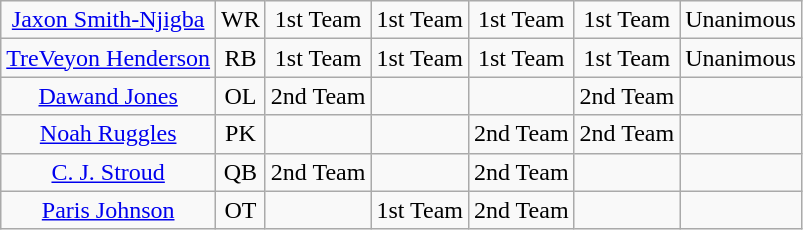<table class="wikitable sortable sortable" style="text-align: center">
<tr>
<td><a href='#'>Jaxon Smith-Njigba</a></td>
<td>WR</td>
<td>1st Team</td>
<td>1st Team</td>
<td>1st Team</td>
<td>1st Team</td>
<td>Unanimous</td>
</tr>
<tr>
<td><a href='#'>TreVeyon Henderson</a></td>
<td>RB</td>
<td>1st Team</td>
<td>1st Team</td>
<td>1st Team</td>
<td>1st Team</td>
<td>Unanimous</td>
</tr>
<tr>
<td><a href='#'>Dawand Jones</a></td>
<td>OL</td>
<td>2nd Team</td>
<td></td>
<td></td>
<td>2nd Team</td>
<td></td>
</tr>
<tr>
<td><a href='#'>Noah Ruggles</a></td>
<td>PK</td>
<td></td>
<td></td>
<td>2nd Team</td>
<td>2nd Team</td>
<td></td>
</tr>
<tr>
<td><a href='#'>C. J. Stroud</a></td>
<td>QB</td>
<td>2nd Team</td>
<td></td>
<td>2nd Team</td>
<td></td>
<td></td>
</tr>
<tr>
<td><a href='#'>Paris Johnson</a></td>
<td>OT</td>
<td></td>
<td>1st Team</td>
<td>2nd Team</td>
<td></td>
<td></td>
</tr>
</table>
